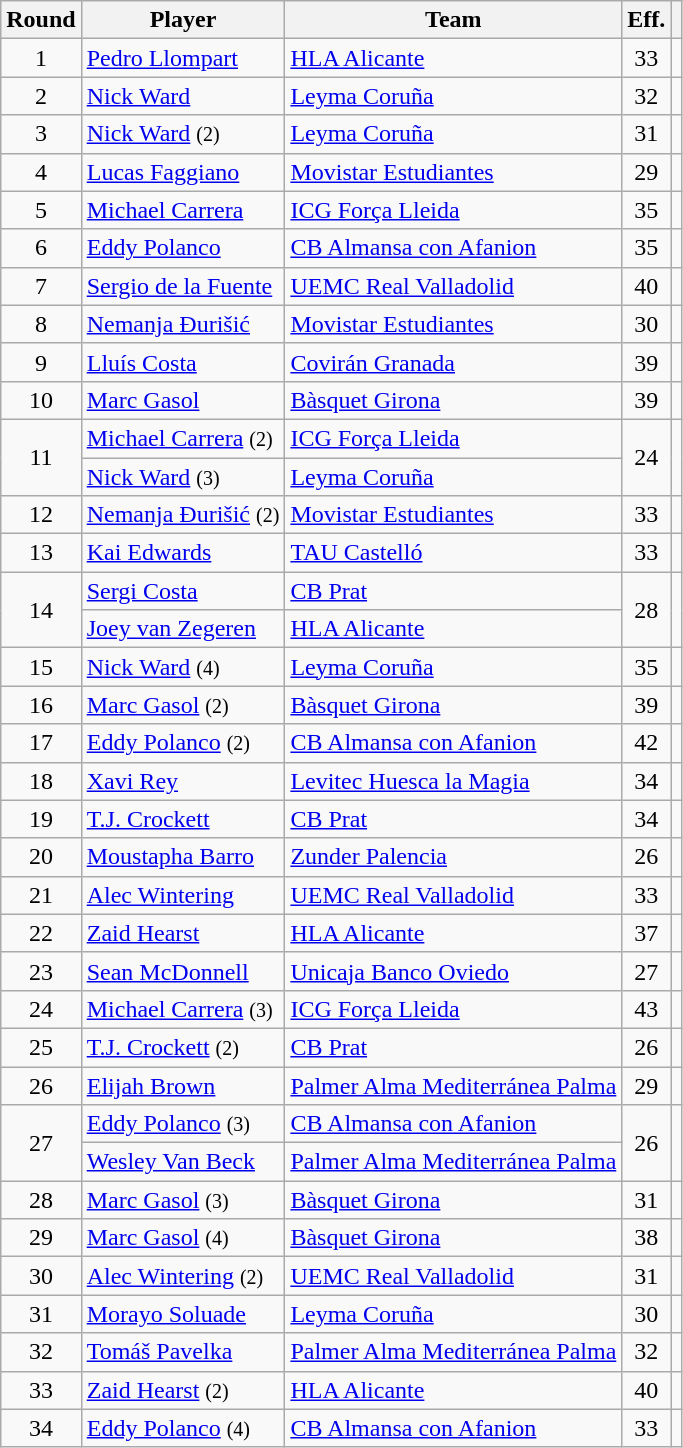<table class="wikitable sortable" style="text-align: center;">
<tr>
<th>Round</th>
<th>Player</th>
<th>Team</th>
<th>Eff.</th>
<th></th>
</tr>
<tr>
<td>1</td>
<td style="text-align:left;"> <a href='#'>Pedro Llompart</a></td>
<td style="text-align:left;"><a href='#'>HLA Alicante</a></td>
<td>33</td>
<td></td>
</tr>
<tr>
<td>2</td>
<td style="text-align:left;"> <a href='#'>Nick Ward</a></td>
<td style="text-align:left;"><a href='#'>Leyma Coruña</a></td>
<td>32</td>
<td></td>
</tr>
<tr>
<td>3</td>
<td style="text-align:left;"> <a href='#'>Nick Ward</a> <small>(2)</small></td>
<td style="text-align:left;"><a href='#'>Leyma Coruña</a></td>
<td>31</td>
<td></td>
</tr>
<tr>
<td>4</td>
<td style="text-align:left;"> <a href='#'>Lucas Faggiano</a></td>
<td style="text-align:left;"><a href='#'>Movistar Estudiantes</a></td>
<td>29</td>
<td></td>
</tr>
<tr>
<td>5</td>
<td style="text-align:left;"> <a href='#'>Michael Carrera</a></td>
<td style="text-align:left;"><a href='#'>ICG Força Lleida</a></td>
<td>35</td>
<td></td>
</tr>
<tr>
<td>6</td>
<td style="text-align:left;"> <a href='#'>Eddy Polanco</a></td>
<td style="text-align:left;"><a href='#'>CB Almansa con Afanion</a></td>
<td>35</td>
<td></td>
</tr>
<tr>
<td>7</td>
<td style="text-align:left;"> <a href='#'>Sergio de la Fuente</a></td>
<td style="text-align:left;"><a href='#'>UEMC Real Valladolid</a></td>
<td>40</td>
<td></td>
</tr>
<tr>
<td>8</td>
<td style="text-align:left;"> <a href='#'>Nemanja Đurišić</a></td>
<td style="text-align:left;"><a href='#'>Movistar Estudiantes</a></td>
<td>30</td>
<td></td>
</tr>
<tr>
<td>9</td>
<td style="text-align:left;"> <a href='#'>Lluís Costa</a></td>
<td style="text-align:left;"><a href='#'>Covirán Granada</a></td>
<td>39</td>
<td></td>
</tr>
<tr>
<td>10</td>
<td style="text-align:left;"> <a href='#'>Marc Gasol</a></td>
<td style="text-align:left;"><a href='#'>Bàsquet Girona</a></td>
<td>39</td>
<td></td>
</tr>
<tr>
<td rowspan="2">11</td>
<td style="text-align:left;"> <a href='#'>Michael Carrera</a> <small>(2)</small></td>
<td style="text-align:left;"><a href='#'>ICG Força Lleida</a></td>
<td rowspan="2">24</td>
<td rowspan="2"></td>
</tr>
<tr>
<td style="text-align:left;"> <a href='#'>Nick Ward</a> <small>(3)</small></td>
<td style="text-align:left;"><a href='#'>Leyma Coruña</a></td>
</tr>
<tr>
<td>12</td>
<td style="text-align:left;"> <a href='#'>Nemanja Đurišić</a> <small>(2)</small></td>
<td style="text-align:left;"><a href='#'>Movistar Estudiantes</a></td>
<td>33</td>
<td></td>
</tr>
<tr>
<td>13</td>
<td style="text-align:left;"> <a href='#'>Kai Edwards</a></td>
<td style="text-align:left;"><a href='#'>TAU Castelló</a></td>
<td>33</td>
<td></td>
</tr>
<tr>
<td rowspan="2">14</td>
<td style="text-align:left;"> <a href='#'>Sergi Costa</a></td>
<td style="text-align:left;"><a href='#'>CB Prat</a></td>
<td rowspan="2">28</td>
<td rowspan="2"></td>
</tr>
<tr>
<td style="text-align:left;"> <a href='#'>Joey van Zegeren</a></td>
<td style="text-align:left;"><a href='#'>HLA Alicante</a></td>
</tr>
<tr>
<td>15</td>
<td style="text-align:left;"> <a href='#'>Nick Ward</a> <small>(4)</small></td>
<td style="text-align:left;"><a href='#'>Leyma Coruña</a></td>
<td>35</td>
<td></td>
</tr>
<tr>
<td>16</td>
<td style="text-align:left;"> <a href='#'>Marc Gasol</a> <small>(2)</small></td>
<td style="text-align:left;"><a href='#'>Bàsquet Girona</a></td>
<td>39</td>
<td></td>
</tr>
<tr>
<td>17</td>
<td style="text-align:left;"> <a href='#'>Eddy Polanco</a> <small>(2)</small></td>
<td style="text-align:left;"><a href='#'>CB Almansa con Afanion</a></td>
<td>42</td>
<td></td>
</tr>
<tr>
<td>18</td>
<td style="text-align:left;"> <a href='#'>Xavi Rey</a></td>
<td style="text-align:left;"><a href='#'>Levitec Huesca la Magia</a></td>
<td>34</td>
<td></td>
</tr>
<tr>
<td>19</td>
<td style="text-align:left;"> <a href='#'>T.J. Crockett</a></td>
<td style="text-align:left;"><a href='#'>CB Prat</a></td>
<td>34</td>
<td></td>
</tr>
<tr>
<td>20</td>
<td style="text-align:left;"> <a href='#'>Moustapha Barro</a></td>
<td style="text-align:left;"><a href='#'>Zunder Palencia</a></td>
<td>26</td>
<td></td>
</tr>
<tr>
<td>21</td>
<td style="text-align:left;"> <a href='#'>Alec Wintering</a></td>
<td style="text-align:left;"><a href='#'>UEMC Real Valladolid</a></td>
<td>33</td>
<td></td>
</tr>
<tr>
<td>22</td>
<td style="text-align:left;"> <a href='#'>Zaid Hearst</a></td>
<td style="text-align:left;"><a href='#'>HLA Alicante</a></td>
<td>37</td>
<td></td>
</tr>
<tr>
<td>23</td>
<td style="text-align:left;"> <a href='#'>Sean McDonnell</a></td>
<td style="text-align:left;"><a href='#'>Unicaja Banco Oviedo</a></td>
<td>27</td>
<td></td>
</tr>
<tr>
<td>24</td>
<td style="text-align:left;"> <a href='#'>Michael Carrera</a> <small>(3)</small></td>
<td style="text-align:left;"><a href='#'>ICG Força Lleida</a></td>
<td>43</td>
<td></td>
</tr>
<tr>
<td>25</td>
<td style="text-align:left;"> <a href='#'>T.J. Crockett</a> <small>(2)</small></td>
<td style="text-align:left;"><a href='#'>CB Prat</a></td>
<td>26</td>
<td></td>
</tr>
<tr>
<td>26</td>
<td style="text-align:left;"> <a href='#'>Elijah Brown</a></td>
<td style="text-align:left;"><a href='#'>Palmer Alma Mediterránea Palma</a></td>
<td>29</td>
<td></td>
</tr>
<tr>
<td rowspan="2">27</td>
<td style="text-align:left;"> <a href='#'>Eddy Polanco</a> <small>(3)</small></td>
<td style="text-align:left;"><a href='#'>CB Almansa con Afanion</a></td>
<td rowspan="2">26</td>
<td rowspan="2"></td>
</tr>
<tr>
<td style="text-align:left;"> <a href='#'>Wesley Van Beck</a></td>
<td style="text-align:left;"><a href='#'>Palmer Alma Mediterránea Palma</a></td>
</tr>
<tr>
<td>28</td>
<td style="text-align:left;"> <a href='#'>Marc Gasol</a> <small>(3)</small></td>
<td style="text-align:left;"><a href='#'>Bàsquet Girona</a></td>
<td>31</td>
<td></td>
</tr>
<tr>
<td>29</td>
<td style="text-align:left;"> <a href='#'>Marc Gasol</a> <small>(4)</small></td>
<td style="text-align:left;"><a href='#'>Bàsquet Girona</a></td>
<td>38</td>
<td></td>
</tr>
<tr>
<td>30</td>
<td style="text-align:left;"> <a href='#'>Alec Wintering</a> <small>(2)</small></td>
<td style="text-align:left;"><a href='#'>UEMC Real Valladolid</a></td>
<td>31</td>
<td></td>
</tr>
<tr>
<td>31</td>
<td style="text-align:left;"> <a href='#'>Morayo Soluade</a></td>
<td style="text-align:left;"><a href='#'>Leyma Coruña</a></td>
<td>30</td>
<td></td>
</tr>
<tr>
<td>32</td>
<td style="text-align:left;"> <a href='#'>Tomáš Pavelka</a></td>
<td style="text-align:left;"><a href='#'>Palmer Alma Mediterránea Palma</a></td>
<td>32</td>
<td></td>
</tr>
<tr>
<td>33</td>
<td style="text-align:left;"> <a href='#'>Zaid Hearst</a> <small>(2)</small></td>
<td style="text-align:left;"><a href='#'>HLA Alicante</a></td>
<td>40</td>
<td></td>
</tr>
<tr>
<td>34</td>
<td style="text-align:left;"> <a href='#'>Eddy Polanco</a> <small>(4)</small></td>
<td style="text-align:left;"><a href='#'>CB Almansa con Afanion</a></td>
<td>33</td>
<td></td>
</tr>
</table>
